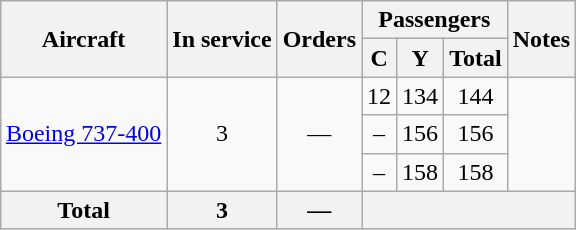<table class="wikitable" style="margin:0.5em auto; text-align:center">
<tr>
<th rowspan=2>Aircraft</th>
<th rowspan=2>In service</th>
<th rowspan=2>Orders</th>
<th colspan=3>Passengers</th>
<th rowspan=2>Notes</th>
</tr>
<tr>
<th><abbr>C</abbr></th>
<th><abbr>Y</abbr></th>
<th>Total</th>
</tr>
<tr>
<td rowspan=3><a href='#'>Boeing 737-400</a></td>
<td rowspan=3>3</td>
<td rowspan=3>—</td>
<td>12</td>
<td>134</td>
<td>144</td>
<td rowspan=3></td>
</tr>
<tr>
<td>–</td>
<td>156</td>
<td>156</td>
</tr>
<tr>
<td>–</td>
<td>158</td>
<td>158</td>
</tr>
<tr>
<th>Total</th>
<th>3</th>
<th>—</th>
<th colspan=4></th>
</tr>
</table>
